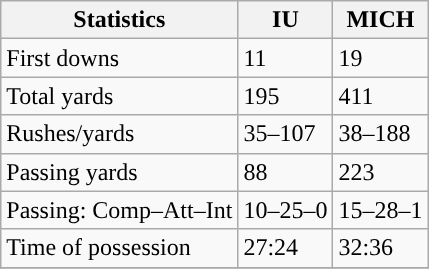<table class="wikitable" style="float: left;">
<tr>
<th>Statistics</th>
<th>IU</th>
<th>MICH</th>
</tr>
<tr>
<td>First downs</td>
<td>11</td>
<td>19</td>
</tr>
<tr>
<td>Total yards</td>
<td>195</td>
<td>411</td>
</tr>
<tr>
<td>Rushes/yards</td>
<td>35–107</td>
<td>38–188</td>
</tr>
<tr>
<td>Passing yards</td>
<td>88</td>
<td>223</td>
</tr>
<tr>
<td>Passing: Comp–Att–Int</td>
<td>10–25–0</td>
<td>15–28–1</td>
</tr>
<tr>
<td>Time of possession</td>
<td>27:24</td>
<td>32:36</td>
</tr>
<tr>
</tr>
</table>
